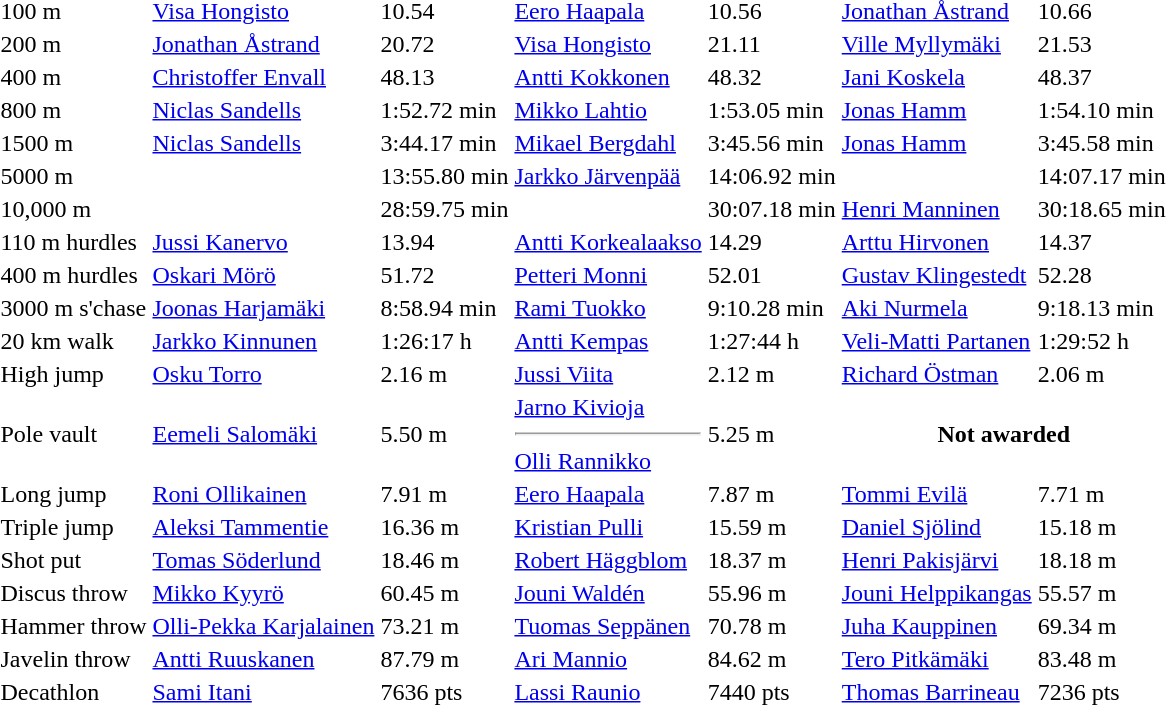<table>
<tr>
<td>100 m</td>
<td><a href='#'>Visa Hongisto</a></td>
<td>10.54</td>
<td><a href='#'>Eero Haapala</a></td>
<td>10.56</td>
<td><a href='#'>Jonathan Åstrand</a></td>
<td>10.66</td>
</tr>
<tr>
<td>200 m</td>
<td><a href='#'>Jonathan Åstrand</a></td>
<td>20.72</td>
<td><a href='#'>Visa Hongisto</a></td>
<td>21.11</td>
<td><a href='#'>Ville Myllymäki</a></td>
<td>21.53</td>
</tr>
<tr>
<td>400 m</td>
<td><a href='#'>Christoffer Envall</a></td>
<td>48.13</td>
<td><a href='#'>Antti Kokkonen</a></td>
<td>48.32</td>
<td><a href='#'>Jani Koskela</a></td>
<td>48.37</td>
</tr>
<tr>
<td>800 m</td>
<td><a href='#'>Niclas Sandells</a></td>
<td>1:52.72 min</td>
<td><a href='#'>Mikko Lahtio</a></td>
<td>1:53.05 min</td>
<td><a href='#'>Jonas Hamm</a></td>
<td>1:54.10 min</td>
</tr>
<tr>
<td>1500 m</td>
<td><a href='#'>Niclas Sandells</a></td>
<td>3:44.17 min</td>
<td><a href='#'>Mikael Bergdahl</a></td>
<td>3:45.56 min</td>
<td><a href='#'>Jonas Hamm</a></td>
<td>3:45.58 min</td>
</tr>
<tr>
<td>5000 m</td>
<td></td>
<td>13:55.80 min</td>
<td><a href='#'>Jarkko Järvenpää</a></td>
<td>14:06.92 min</td>
<td></td>
<td>14:07.17 min</td>
</tr>
<tr>
<td>10,000 m</td>
<td></td>
<td>28:59.75 min</td>
<td></td>
<td>30:07.18 min</td>
<td><a href='#'>Henri Manninen</a></td>
<td>30:18.65 min</td>
</tr>
<tr>
<td>110 m hurdles</td>
<td><a href='#'>Jussi Kanervo</a></td>
<td>13.94</td>
<td><a href='#'>Antti Korkealaakso</a></td>
<td>14.29</td>
<td><a href='#'>Arttu Hirvonen</a></td>
<td>14.37</td>
</tr>
<tr>
<td>400 m hurdles</td>
<td><a href='#'>Oskari Mörö</a></td>
<td>51.72</td>
<td><a href='#'>Petteri Monni</a></td>
<td>52.01</td>
<td><a href='#'>Gustav Klingestedt</a></td>
<td>52.28</td>
</tr>
<tr>
<td>3000 m s'chase</td>
<td><a href='#'>Joonas Harjamäki</a></td>
<td>8:58.94 min</td>
<td><a href='#'>Rami Tuokko</a></td>
<td>9:10.28 min</td>
<td><a href='#'>Aki Nurmela</a></td>
<td>9:18.13 min</td>
</tr>
<tr>
<td>20 km walk</td>
<td><a href='#'>Jarkko Kinnunen</a></td>
<td>1:26:17 h</td>
<td><a href='#'>Antti Kempas</a></td>
<td>1:27:44 h</td>
<td><a href='#'>Veli-Matti Partanen</a></td>
<td>1:29:52 h</td>
</tr>
<tr>
<td>High jump</td>
<td><a href='#'>Osku Torro</a></td>
<td>2.16 m</td>
<td><a href='#'>Jussi Viita</a></td>
<td>2.12 m</td>
<td><a href='#'>Richard Östman</a></td>
<td>2.06 m</td>
</tr>
<tr>
<td>Pole vault</td>
<td><a href='#'>Eemeli Salomäki</a></td>
<td>5.50 m</td>
<td><a href='#'>Jarno Kivioja</a><hr><a href='#'>Olli Rannikko</a></td>
<td>5.25 m</td>
<th colspan=2>Not awarded</th>
</tr>
<tr>
<td>Long jump</td>
<td><a href='#'>Roni Ollikainen</a></td>
<td>7.91 m</td>
<td><a href='#'>Eero Haapala</a></td>
<td>7.87 m</td>
<td><a href='#'>Tommi Evilä</a></td>
<td>7.71 m</td>
</tr>
<tr>
<td>Triple jump</td>
<td><a href='#'>Aleksi Tammentie</a></td>
<td>16.36 m</td>
<td><a href='#'>Kristian Pulli</a></td>
<td>15.59 m</td>
<td><a href='#'>Daniel Sjölind</a></td>
<td>15.18 m</td>
</tr>
<tr>
<td>Shot put</td>
<td><a href='#'>Tomas Söderlund</a></td>
<td>18.46 m</td>
<td><a href='#'>Robert Häggblom</a></td>
<td>18.37 m</td>
<td><a href='#'>Henri Pakisjärvi</a></td>
<td>18.18 m</td>
</tr>
<tr>
<td>Discus throw</td>
<td><a href='#'>Mikko Kyyrö</a></td>
<td>60.45 m</td>
<td><a href='#'>Jouni Waldén</a></td>
<td>55.96 m</td>
<td><a href='#'>Jouni Helppikangas</a></td>
<td>55.57 m</td>
</tr>
<tr>
<td>Hammer throw</td>
<td><a href='#'>Olli-Pekka Karjalainen</a></td>
<td>73.21 m</td>
<td><a href='#'>Tuomas Seppänen</a></td>
<td>70.78 m</td>
<td><a href='#'>Juha Kauppinen</a></td>
<td>69.34 m</td>
</tr>
<tr>
<td>Javelin throw</td>
<td><a href='#'>Antti Ruuskanen</a></td>
<td>87.79 m</td>
<td><a href='#'>Ari Mannio</a></td>
<td>84.62 m</td>
<td><a href='#'>Tero Pitkämäki</a></td>
<td>83.48 m</td>
</tr>
<tr>
<td>Decathlon</td>
<td><a href='#'>Sami Itani</a></td>
<td>7636 pts</td>
<td><a href='#'>Lassi Raunio</a></td>
<td>7440 pts</td>
<td><a href='#'>Thomas Barrineau</a></td>
<td>7236 pts</td>
</tr>
</table>
